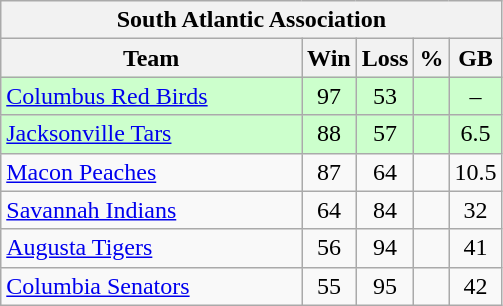<table class="wikitable">
<tr>
<th colspan="5">South Atlantic Association</th>
</tr>
<tr>
<th width="60%">Team</th>
<th>Win</th>
<th>Loss</th>
<th>%</th>
<th>GB</th>
</tr>
<tr align=center bgcolor=ccffcc>
<td align=left><a href='#'>Columbus Red Birds</a></td>
<td>97</td>
<td>53</td>
<td></td>
<td>–</td>
</tr>
<tr align=center bgcolor=ccffcc>
<td align=left><a href='#'>Jacksonville Tars</a></td>
<td>88</td>
<td>57</td>
<td></td>
<td>6.5</td>
</tr>
<tr align=center>
<td align=left><a href='#'>Macon Peaches</a></td>
<td>87</td>
<td>64</td>
<td></td>
<td>10.5</td>
</tr>
<tr align=center>
<td align=left><a href='#'>Savannah Indians</a></td>
<td>64</td>
<td>84</td>
<td></td>
<td>32</td>
</tr>
<tr align=center>
<td align=left><a href='#'>Augusta Tigers</a></td>
<td>56</td>
<td>94</td>
<td></td>
<td>41</td>
</tr>
<tr align=center>
<td align=left><a href='#'>Columbia Senators</a></td>
<td>55</td>
<td>95</td>
<td></td>
<td>42</td>
</tr>
</table>
